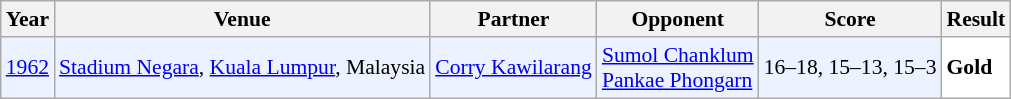<table class="sortable wikitable" style="font-size: 90%;">
<tr>
<th>Year</th>
<th>Venue</th>
<th>Partner</th>
<th>Opponent</th>
<th>Score</th>
<th>Result</th>
</tr>
<tr style="background:#ECF2FF">
<td align="center"><a href='#'>1962</a></td>
<td align="left"><a href='#'>Stadium Negara</a>, <a href='#'>Kuala Lumpur</a>, Malaysia</td>
<td align="left"> <a href='#'>Corry Kawilarang</a></td>
<td align="left"> <a href='#'>Sumol Chanklum</a><br> <a href='#'>Pankae Phongarn</a></td>
<td align="left">16–18, 15–13, 15–3</td>
<td style="text-align:left; background:white"> <strong>Gold</strong></td>
</tr>
</table>
